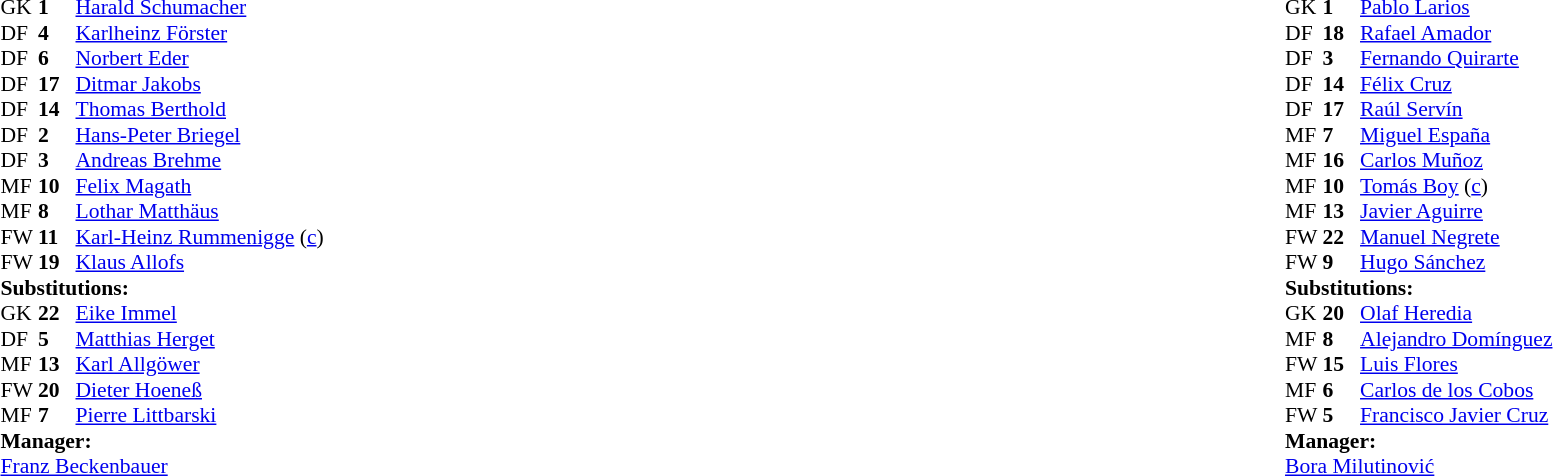<table width="100%">
<tr>
<td valign="top" width="50%"><br><table style="font-size: 90%" cellspacing="0" cellpadding="0">
<tr>
<th width="25"></th>
<th width="25"></th>
</tr>
<tr>
<td>GK</td>
<td><strong>1</strong></td>
<td><a href='#'>Harald Schumacher</a></td>
</tr>
<tr>
<td>DF</td>
<td><strong>4</strong></td>
<td><a href='#'>Karlheinz Förster</a></td>
<td></td>
</tr>
<tr>
<td>DF</td>
<td><strong>6</strong></td>
<td><a href='#'>Norbert Eder</a></td>
<td></td>
<td></td>
</tr>
<tr>
<td>DF</td>
<td><strong>17</strong></td>
<td><a href='#'>Ditmar Jakobs</a></td>
</tr>
<tr>
<td>DF</td>
<td><strong>14</strong></td>
<td><a href='#'>Thomas Berthold</a></td>
<td></td>
</tr>
<tr>
<td>DF</td>
<td><strong>2</strong></td>
<td><a href='#'>Hans-Peter Briegel</a></td>
</tr>
<tr>
<td>DF</td>
<td><strong>3</strong></td>
<td><a href='#'>Andreas Brehme</a></td>
</tr>
<tr>
<td>MF</td>
<td><strong>10</strong></td>
<td><a href='#'>Felix Magath</a></td>
</tr>
<tr>
<td>MF</td>
<td><strong>8</strong></td>
<td><a href='#'>Lothar Matthäus</a></td>
<td></td>
</tr>
<tr>
<td>FW</td>
<td><strong>11</strong></td>
<td><a href='#'>Karl-Heinz Rummenigge</a> (<a href='#'>c</a>)</td>
<td></td>
<td></td>
</tr>
<tr>
<td>FW</td>
<td><strong>19</strong></td>
<td><a href='#'>Klaus Allofs</a></td>
<td></td>
</tr>
<tr>
<td colspan=3><strong>Substitutions:</strong></td>
</tr>
<tr>
<td>GK</td>
<td><strong>22</strong></td>
<td><a href='#'>Eike Immel</a></td>
<td></td>
<td></td>
</tr>
<tr>
<td>DF</td>
<td><strong>5</strong></td>
<td><a href='#'>Matthias Herget</a></td>
<td></td>
<td></td>
</tr>
<tr>
<td>MF</td>
<td><strong>13</strong></td>
<td><a href='#'>Karl Allgöwer</a></td>
<td></td>
<td></td>
</tr>
<tr>
<td>FW</td>
<td><strong>20</strong></td>
<td><a href='#'>Dieter Hoeneß</a></td>
<td></td>
<td></td>
</tr>
<tr>
<td>MF</td>
<td><strong>7</strong></td>
<td><a href='#'>Pierre Littbarski</a></td>
<td></td>
<td></td>
</tr>
<tr>
<td colspan=3><strong>Manager:</strong></td>
</tr>
<tr>
<td colspan=3><a href='#'>Franz Beckenbauer</a></td>
</tr>
</table>
</td>
<td valign="top"></td>
<td valign="top" width="50%"><br><table style="font-size: 90%" cellspacing="0" cellpadding="0" align="center">
<tr>
<th width=25></th>
<th width=25></th>
</tr>
<tr>
<td>GK</td>
<td><strong>1</strong></td>
<td><a href='#'>Pablo Larios</a></td>
</tr>
<tr>
<td>DF</td>
<td><strong>18</strong></td>
<td><a href='#'>Rafael Amador</a></td>
<td></td>
<td></td>
</tr>
<tr>
<td>DF</td>
<td><strong>3</strong></td>
<td><a href='#'>Fernando Quirarte</a></td>
<td></td>
</tr>
<tr>
<td>DF</td>
<td><strong>14</strong></td>
<td><a href='#'>Félix Cruz</a></td>
</tr>
<tr>
<td>DF</td>
<td><strong>17</strong></td>
<td><a href='#'>Raúl Servín</a></td>
<td></td>
</tr>
<tr>
<td>MF</td>
<td><strong>7</strong></td>
<td><a href='#'>Miguel España</a></td>
</tr>
<tr>
<td>MF</td>
<td><strong>16</strong></td>
<td><a href='#'>Carlos Muñoz</a></td>
</tr>
<tr>
<td>MF</td>
<td><strong>10</strong></td>
<td><a href='#'>Tomás Boy</a> (<a href='#'>c</a>)</td>
<td></td>
<td></td>
</tr>
<tr>
<td>MF</td>
<td><strong>13</strong></td>
<td><a href='#'>Javier Aguirre</a></td>
<td></td>
</tr>
<tr>
<td>FW</td>
<td><strong>22</strong></td>
<td><a href='#'>Manuel Negrete</a></td>
</tr>
<tr>
<td>FW</td>
<td><strong>9</strong></td>
<td><a href='#'>Hugo Sánchez</a></td>
<td></td>
</tr>
<tr>
<td colspan=3><strong>Substitutions:</strong></td>
</tr>
<tr>
<td>GK</td>
<td><strong>20</strong></td>
<td><a href='#'>Olaf Heredia</a></td>
<td></td>
<td></td>
</tr>
<tr>
<td>MF</td>
<td><strong>8</strong></td>
<td><a href='#'>Alejandro Domínguez</a></td>
<td></td>
<td></td>
</tr>
<tr>
<td>FW</td>
<td><strong>15</strong></td>
<td><a href='#'>Luis Flores</a></td>
<td></td>
<td></td>
</tr>
<tr>
<td>MF</td>
<td><strong>6</strong></td>
<td><a href='#'>Carlos de los Cobos</a></td>
<td></td>
<td></td>
</tr>
<tr>
<td>FW</td>
<td><strong>5</strong></td>
<td><a href='#'>Francisco Javier Cruz</a></td>
<td></td>
<td></td>
</tr>
<tr>
<td colspan=3><strong>Manager:</strong></td>
</tr>
<tr>
<td colspan=4> <a href='#'>Bora Milutinović</a></td>
</tr>
</table>
</td>
</tr>
</table>
